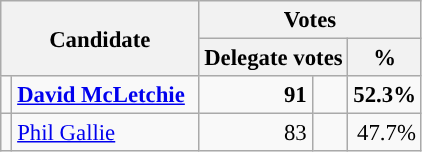<table class="wikitable" style="font-size: 95%;">
<tr>
<th colspan="2" scope="col" rowspan="2" width="125">Candidate</th>
<th scope="col" colspan="3" width="75">Votes</th>
</tr>
<tr>
<th scope="col" colspan="2">Delegate votes</th>
<th>%</th>
</tr>
<tr align="right">
<td style="background-color: "></td>
<td scope="row" align="left"><strong><a href='#'>David McLetchie</a></strong> </td>
<td><strong>91</strong></td>
<td align=center></td>
<td><strong>52.3%</strong></td>
</tr>
<tr align="right">
<td style="background-color: "></td>
<td scope="row" align="left"><a href='#'>Phil Gallie</a></td>
<td>83</td>
<td align=center></td>
<td>47.7%</td>
</tr>
</table>
